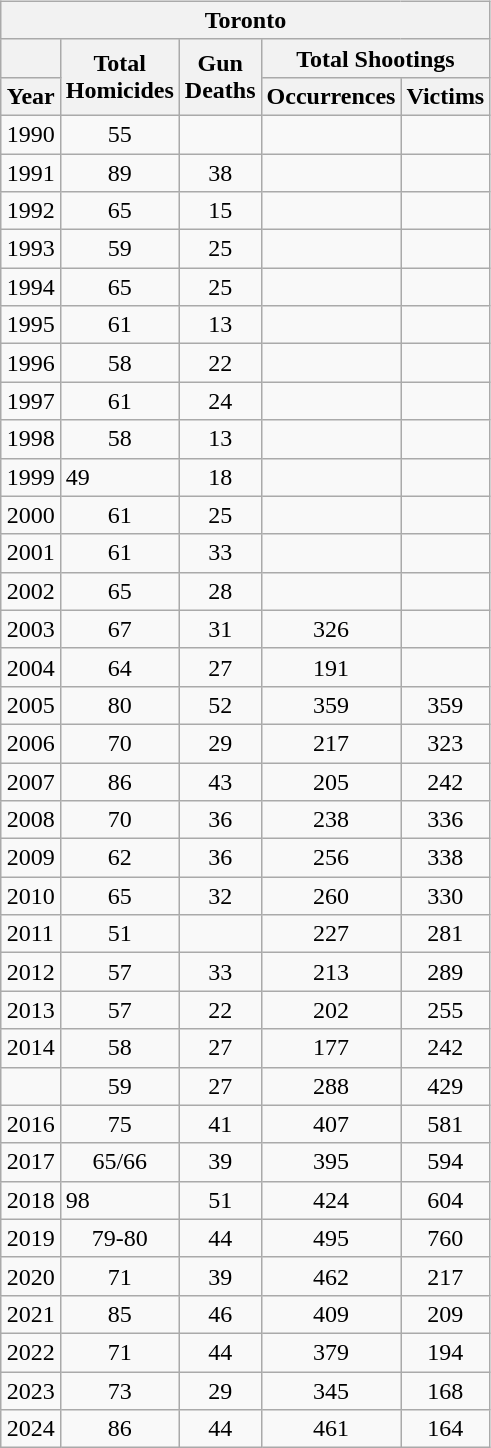<table style="float:right;">
<tr>
<td style="width:25px;"> </td>
<td align=center><br><table class=wikitable>
<tr>
<th colspan=5>Toronto</th>
</tr>
<tr>
<th></th>
<th rowspan=2>Total<br>Homicides</th>
<th rowspan=2>Gun<br>Deaths</th>
<th colspan=2>Total Shootings</th>
</tr>
<tr>
<th>Year</th>
<th>Occurrences</th>
<th>Victims</th>
</tr>
<tr>
<td>1990</td>
<td align=center>55</td>
<td align=center></td>
<td align=center></td>
<td align=center></td>
</tr>
<tr>
<td>1991</td>
<td align=center>89</td>
<td align=center>38</td>
<td align="center"></td>
<td align=center></td>
</tr>
<tr>
<td>1992</td>
<td align=center>65</td>
<td align=center>15</td>
<td align="center"></td>
<td align=center></td>
</tr>
<tr>
<td>1993</td>
<td align=center>59</td>
<td align=center>25</td>
<td align="center"></td>
<td align=center></td>
</tr>
<tr>
<td>1994</td>
<td align=center>65</td>
<td align=center>25</td>
<td align="center"></td>
<td align=center></td>
</tr>
<tr>
<td>1995</td>
<td align=center>61</td>
<td align=center>13</td>
<td align="center"></td>
<td align=center></td>
</tr>
<tr>
<td>1996</td>
<td align=center>58</td>
<td align=center>22</td>
<td align="center"></td>
<td align=center></td>
</tr>
<tr>
<td>1997</td>
<td align=center>61</td>
<td align=center>24</td>
<td align="center"></td>
<td align=center></td>
</tr>
<tr>
<td>1998</td>
<td align=center>58</td>
<td align=center>13</td>
<td align="center"></td>
<td align=center></td>
</tr>
<tr>
<td>1999</td>
<td> 49</td>
<td align=center>18</td>
<td align="center"></td>
<td align=center></td>
</tr>
<tr>
<td>2000</td>
<td align="center">61</td>
<td align="center">25</td>
<td align="center"></td>
<td align=center></td>
</tr>
<tr>
<td>2001</td>
<td align="center">61</td>
<td align="center">33</td>
<td align="center"></td>
<td align=center></td>
</tr>
<tr>
<td>2002</td>
<td align=center>65</td>
<td align=center>28</td>
<td align="center"></td>
<td align=center></td>
</tr>
<tr>
<td>2003</td>
<td align=center>67</td>
<td align=center>31</td>
<td align=center>326 </td>
<td align=center></td>
</tr>
<tr>
<td>2004</td>
<td align=center>64</td>
<td align=center>27 </td>
<td align=center>191</td>
<td align="center"></td>
</tr>
<tr>
<td>2005</td>
<td align=center>80</td>
<td align="center">52</td>
<td align=center>359</td>
<td align=center>359</td>
</tr>
<tr>
<td>2006</td>
<td align=center>70</td>
<td align=center>29</td>
<td align=center>217</td>
<td align=center>323</td>
</tr>
<tr>
<td>2007</td>
<td align=center>86</td>
<td align=center>43</td>
<td align=center>205</td>
<td align=center>242</td>
</tr>
<tr>
<td>2008</td>
<td align=center>70</td>
<td align=center>36</td>
<td align=center>238</td>
<td align=center>336</td>
</tr>
<tr>
<td>2009</td>
<td align="center">62</td>
<td align="center">36</td>
<td align=center>256</td>
<td align=center>338</td>
</tr>
<tr>
<td>2010</td>
<td align=center>65</td>
<td align=center>32</td>
<td align=center>260</td>
<td align=center>330</td>
</tr>
<tr>
<td>2011</td>
<td align=center>51</td>
<td align=center></td>
<td align=center>227</td>
<td align=center>281</td>
</tr>
<tr>
<td>2012</td>
<td align=center>57</td>
<td align=center>33</td>
<td align=center>213</td>
<td align=center>289</td>
</tr>
<tr>
<td>2013</td>
<td align=center>57</td>
<td align=center>22</td>
<td align=center>202</td>
<td align=center>255</td>
</tr>
<tr>
<td>2014</td>
<td align=center>58</td>
<td align=center>27</td>
<td align=center>177</td>
<td align="center">242</td>
</tr>
<tr>
<td></td>
<td align=center>59</td>
<td align=center>27</td>
<td align=center>288</td>
<td align="center">429</td>
</tr>
<tr>
<td>2016</td>
<td align=center>75</td>
<td align=center>41</td>
<td align=center>407</td>
<td align="center">581</td>
</tr>
<tr>
<td>2017</td>
<td align=center>65/66 </td>
<td align=center>39</td>
<td align=center>395</td>
<td align="center">594</td>
</tr>
<tr>
<td>2018</td>
<td>98</td>
<td align=center>51</td>
<td align=center>424</td>
<td align=center>604</td>
</tr>
<tr>
<td>2019</td>
<td align=center>79-80</td>
<td align=center>44</td>
<td align=center>495</td>
<td align=center>760</td>
</tr>
<tr>
<td>2020</td>
<td align=center>71</td>
<td align=center>39</td>
<td align=center>462</td>
<td align=center>217</td>
</tr>
<tr>
<td>2021</td>
<td align=center>85</td>
<td align=center>46</td>
<td align=center>409</td>
<td align=center>209</td>
</tr>
<tr>
<td>2022</td>
<td align=center>71</td>
<td align=center>44</td>
<td align=center>379</td>
<td align=center>194</td>
</tr>
<tr>
<td>2023</td>
<td align=center>73</td>
<td align=center>29</td>
<td align=center>345</td>
<td align=center>168</td>
</tr>
<tr>
<td>2024</td>
<td align=center>86</td>
<td align=center>44</td>
<td align=center>461</td>
<td align=center>164</td>
</tr>
</table>
 
 
 </td>
</tr>
</table>
